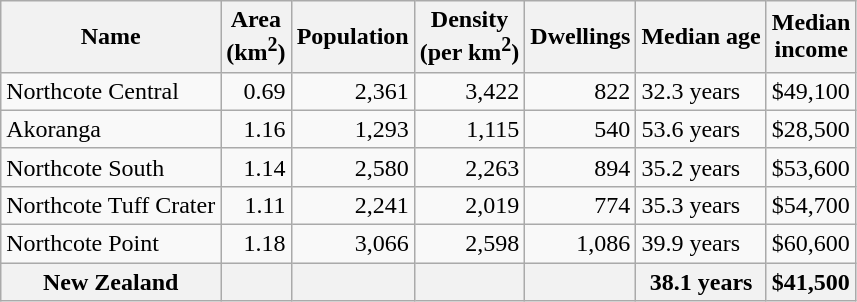<table class="wikitable">
<tr>
<th>Name</th>
<th>Area<br>(km<sup>2</sup>)</th>
<th>Population</th>
<th>Density<br>(per km<sup>2</sup>)</th>
<th>Dwellings</th>
<th>Median age</th>
<th>Median<br>income</th>
</tr>
<tr>
<td>Northcote Central</td>
<td style="text-align:right;">0.69</td>
<td style="text-align:right;">2,361</td>
<td style="text-align:right;">3,422</td>
<td style="text-align:right;">822</td>
<td>32.3 years</td>
<td>$49,100</td>
</tr>
<tr>
<td>Akoranga</td>
<td style="text-align:right;">1.16</td>
<td style="text-align:right;">1,293</td>
<td style="text-align:right;">1,115</td>
<td style="text-align:right;">540</td>
<td>53.6 years</td>
<td>$28,500</td>
</tr>
<tr>
<td>Northcote South</td>
<td style="text-align:right;">1.14</td>
<td style="text-align:right;">2,580</td>
<td style="text-align:right;">2,263</td>
<td style="text-align:right;">894</td>
<td>35.2 years</td>
<td>$53,600</td>
</tr>
<tr>
<td>Northcote Tuff Crater</td>
<td style="text-align:right;">1.11</td>
<td style="text-align:right;">2,241</td>
<td style="text-align:right;">2,019</td>
<td style="text-align:right;">774</td>
<td>35.3 years</td>
<td>$54,700</td>
</tr>
<tr>
<td>Northcote Point</td>
<td style="text-align:right;">1.18</td>
<td style="text-align:right;">3,066</td>
<td style="text-align:right;">2,598</td>
<td style="text-align:right;">1,086</td>
<td>39.9 years</td>
<td>$60,600</td>
</tr>
<tr>
<th>New Zealand</th>
<th></th>
<th></th>
<th></th>
<th></th>
<th>38.1 years</th>
<th style="text-align:left;">$41,500</th>
</tr>
</table>
